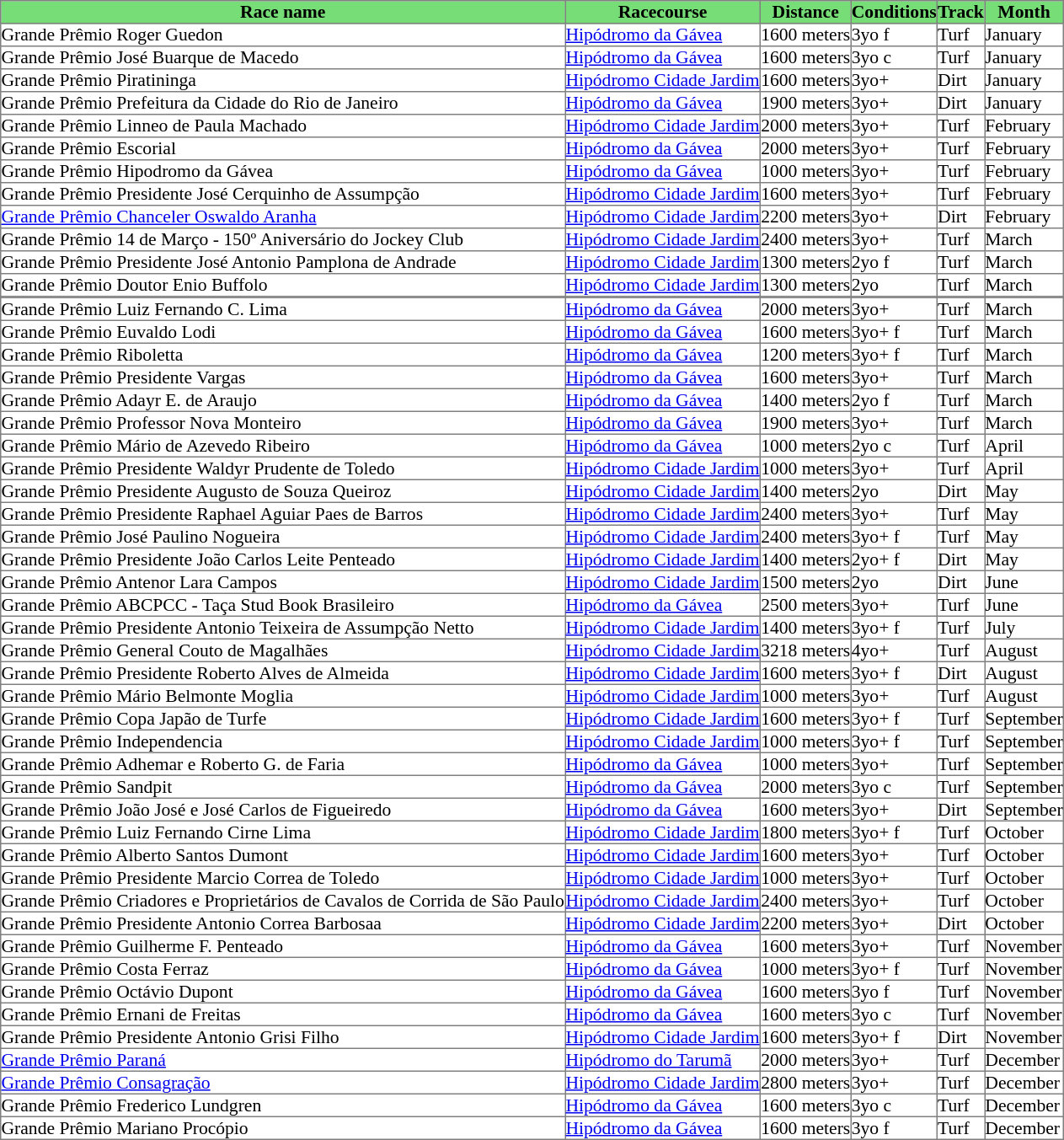<table class = "sortable" | border="1" cellpadding="0" style="border-collapse: collapse; font-size:90%">
<tr bgcolor="#77dd77" align="center">
<th>Race name</th>
<th>Racecourse</th>
<th>Distance</th>
<th>Conditions</th>
<th>Track</th>
<th>Month</th>
</tr>
<tr>
<td>Grande Prêmio Roger Guedon</td>
<td><a href='#'>Hipódromo da Gávea</a></td>
<td>1600 meters</td>
<td>3yo f</td>
<td>Turf</td>
<td>January</td>
</tr>
<tr>
<td>Grande Prêmio José Buarque de Macedo</td>
<td><a href='#'>Hipódromo da Gávea</a></td>
<td>1600 meters</td>
<td>3yo c</td>
<td>Turf</td>
<td>January</td>
</tr>
<tr>
<td>Grande Prêmio Piratininga</td>
<td><a href='#'>Hipódromo Cidade Jardim</a></td>
<td>1600 meters</td>
<td>3yo+</td>
<td>Dirt</td>
<td>January</td>
</tr>
<tr>
<td>Grande Prêmio Prefeitura da Cidade do Rio de Janeiro</td>
<td><a href='#'>Hipódromo da Gávea</a></td>
<td>1900 meters</td>
<td>3yo+</td>
<td>Dirt</td>
<td>January</td>
</tr>
<tr>
<td>Grande Prêmio Linneo de Paula Machado</td>
<td><a href='#'>Hipódromo Cidade Jardim</a></td>
<td>2000 meters</td>
<td>3yo+</td>
<td>Turf</td>
<td>February</td>
</tr>
<tr>
<td>Grande Prêmio Escorial</td>
<td><a href='#'>Hipódromo da Gávea</a></td>
<td>2000 meters</td>
<td>3yo+</td>
<td>Turf</td>
<td>February</td>
</tr>
<tr>
<td>Grande Prêmio Hipodromo da Gávea</td>
<td><a href='#'>Hipódromo da Gávea</a></td>
<td>1000 meters</td>
<td>3yo+</td>
<td>Turf</td>
<td>February</td>
</tr>
<tr>
<td>Grande Prêmio Presidente José Cerquinho de Assumpção</td>
<td><a href='#'>Hipódromo Cidade Jardim</a></td>
<td>1600 meters</td>
<td>3yo+</td>
<td>Turf</td>
<td>February</td>
</tr>
<tr>
<td><a href='#'>Grande Prêmio Chanceler Oswaldo Aranha</a></td>
<td><a href='#'>Hipódromo Cidade Jardim</a></td>
<td>2200 meters</td>
<td>3yo+</td>
<td>Dirt</td>
<td>February</td>
</tr>
<tr>
<td>Grande Prêmio 14 de Março - 150º Aniversário do Jockey Club</td>
<td><a href='#'>Hipódromo Cidade Jardim</a></td>
<td>2400 meters</td>
<td>3yo+</td>
<td>Turf</td>
<td>March</td>
</tr>
<tr>
<td>Grande Prêmio Presidente José Antonio Pamplona de Andrade</td>
<td><a href='#'>Hipódromo Cidade Jardim</a></td>
<td>1300 meters</td>
<td>2yo f</td>
<td>Turf</td>
<td>March</td>
</tr>
<tr>
<td>Grande Prêmio Doutor Enio Buffolo</td>
<td><a href='#'>Hipódromo Cidade Jardim</a></td>
<td>1300 meters</td>
<td>2yo</td>
<td>Turf</td>
<td>March</td>
</tr>
<tr>
<td></td>
<td></td>
<td></td>
<td></td>
<td></td>
<td></td>
</tr>
<tr>
<td>Grande Prêmio Luiz Fernando C. Lima</td>
<td><a href='#'>Hipódromo da Gávea</a></td>
<td>2000 meters</td>
<td>3yo+</td>
<td>Turf</td>
<td>March</td>
</tr>
<tr>
<td>Grande Prêmio Euvaldo Lodi</td>
<td><a href='#'>Hipódromo da Gávea</a></td>
<td>1600 meters</td>
<td>3yo+ f</td>
<td>Turf</td>
<td>March</td>
</tr>
<tr>
<td>Grande Prêmio Riboletta</td>
<td><a href='#'>Hipódromo da Gávea</a></td>
<td>1200 meters</td>
<td>3yo+ f</td>
<td>Turf</td>
<td>March</td>
</tr>
<tr>
<td>Grande Prêmio Presidente Vargas</td>
<td><a href='#'>Hipódromo da Gávea</a></td>
<td>1600 meters</td>
<td>3yo+</td>
<td>Turf</td>
<td>March</td>
</tr>
<tr>
<td>Grande Prêmio Adayr E. de Araujo</td>
<td><a href='#'>Hipódromo da Gávea</a></td>
<td>1400 meters</td>
<td>2yo f</td>
<td>Turf</td>
<td>March</td>
</tr>
<tr>
<td>Grande Prêmio Professor Nova Monteiro</td>
<td><a href='#'>Hipódromo da Gávea</a></td>
<td>1900 meters</td>
<td>3yo+</td>
<td>Turf</td>
<td>March</td>
</tr>
<tr>
<td>Grande Prêmio Mário de Azevedo Ribeiro</td>
<td><a href='#'>Hipódromo da Gávea</a></td>
<td>1000 meters</td>
<td>2yo c</td>
<td>Turf</td>
<td>April</td>
</tr>
<tr>
<td>Grande Prêmio Presidente Waldyr Prudente de Toledo</td>
<td><a href='#'>Hipódromo Cidade Jardim</a></td>
<td>1000 meters</td>
<td>3yo+</td>
<td>Turf</td>
<td>April</td>
</tr>
<tr>
<td>Grande Prêmio Presidente Augusto de Souza Queiroz</td>
<td><a href='#'>Hipódromo Cidade Jardim</a></td>
<td>1400 meters</td>
<td>2yo</td>
<td>Dirt</td>
<td>May</td>
</tr>
<tr>
<td>Grande Prêmio Presidente Raphael Aguiar Paes de Barros</td>
<td><a href='#'>Hipódromo Cidade Jardim</a></td>
<td>2400 meters</td>
<td>3yo+</td>
<td>Turf</td>
<td>May</td>
</tr>
<tr>
<td>Grande Prêmio José Paulino Nogueira</td>
<td><a href='#'>Hipódromo Cidade Jardim</a></td>
<td>2400 meters</td>
<td>3yo+ f</td>
<td>Turf</td>
<td>May</td>
</tr>
<tr>
<td>Grande Prêmio Presidente João Carlos Leite Penteado</td>
<td><a href='#'>Hipódromo Cidade Jardim</a></td>
<td>1400 meters</td>
<td>2yo+ f</td>
<td>Dirt</td>
<td>May</td>
</tr>
<tr>
<td>Grande Prêmio Antenor Lara Campos</td>
<td><a href='#'>Hipódromo Cidade Jardim</a></td>
<td>1500 meters</td>
<td>2yo</td>
<td>Dirt</td>
<td>June</td>
</tr>
<tr>
<td>Grande Prêmio ABCPCC - Taça Stud Book Brasileiro</td>
<td><a href='#'>Hipódromo da Gávea</a></td>
<td>2500 meters</td>
<td>3yo+</td>
<td>Turf</td>
<td>June</td>
</tr>
<tr>
<td>Grande Prêmio Presidente Antonio Teixeira de Assumpção Netto</td>
<td><a href='#'>Hipódromo Cidade Jardim</a></td>
<td>1400 meters</td>
<td>3yo+ f</td>
<td>Turf</td>
<td>July</td>
</tr>
<tr>
<td>Grande Prêmio General Couto de Magalhães</td>
<td><a href='#'>Hipódromo Cidade Jardim</a></td>
<td>3218 meters</td>
<td>4yo+</td>
<td>Turf</td>
<td>August</td>
</tr>
<tr>
<td>Grande Prêmio Presidente Roberto Alves de Almeida</td>
<td><a href='#'>Hipódromo Cidade Jardim</a></td>
<td>1600 meters</td>
<td>3yo+ f</td>
<td>Dirt</td>
<td>August</td>
</tr>
<tr>
<td>Grande Prêmio Mário Belmonte Moglia</td>
<td><a href='#'>Hipódromo Cidade Jardim</a></td>
<td>1000 meters</td>
<td>3yo+</td>
<td>Turf</td>
<td>August</td>
</tr>
<tr>
<td>Grande Prêmio Copa Japão de Turfe</td>
<td><a href='#'>Hipódromo Cidade Jardim</a></td>
<td>1600 meters</td>
<td>3yo+ f</td>
<td>Turf</td>
<td>September</td>
</tr>
<tr>
<td>Grande Prêmio Independencia</td>
<td><a href='#'>Hipódromo Cidade Jardim</a></td>
<td>1000 meters</td>
<td>3yo+ f</td>
<td>Turf</td>
<td>September</td>
</tr>
<tr>
<td>Grande Prêmio Adhemar e Roberto G. de Faria</td>
<td><a href='#'>Hipódromo da Gávea</a></td>
<td>1000 meters</td>
<td>3yo+</td>
<td>Turf</td>
<td>September</td>
</tr>
<tr>
<td>Grande Prêmio Sandpit</td>
<td><a href='#'>Hipódromo da Gávea</a></td>
<td>2000 meters</td>
<td>3yo c</td>
<td>Turf</td>
<td>September</td>
</tr>
<tr>
<td>Grande Prêmio João José e José Carlos de Figueiredo</td>
<td><a href='#'>Hipódromo da Gávea</a></td>
<td>1600 meters</td>
<td>3yo+</td>
<td>Dirt</td>
<td>September</td>
</tr>
<tr>
<td>Grande Prêmio Luiz Fernando Cirne Lima</td>
<td><a href='#'>Hipódromo Cidade Jardim</a></td>
<td>1800 meters</td>
<td>3yo+ f</td>
<td>Turf</td>
<td>October</td>
</tr>
<tr>
<td>Grande Prêmio Alberto Santos Dumont</td>
<td><a href='#'>Hipódromo Cidade Jardim</a></td>
<td>1600 meters</td>
<td>3yo+</td>
<td>Turf</td>
<td>October</td>
</tr>
<tr>
<td>Grande Prêmio Presidente Marcio Correa de Toledo</td>
<td><a href='#'>Hipódromo Cidade Jardim</a></td>
<td>1000 meters</td>
<td>3yo+</td>
<td>Turf</td>
<td>October</td>
</tr>
<tr>
<td>Grande Prêmio Criadores e Proprietários de Cavalos de Corrida de São Paulo</td>
<td><a href='#'>Hipódromo Cidade Jardim</a></td>
<td>2400 meters</td>
<td>3yo+</td>
<td>Turf</td>
<td>October</td>
</tr>
<tr>
<td>Grande Prêmio Presidente Antonio Correa Barbosaa</td>
<td><a href='#'>Hipódromo Cidade Jardim</a></td>
<td>2200 meters</td>
<td>3yo+</td>
<td>Dirt</td>
<td>October</td>
</tr>
<tr>
<td>Grande Prêmio Guilherme F. Penteado</td>
<td><a href='#'>Hipódromo da Gávea</a></td>
<td>1600 meters</td>
<td>3yo+</td>
<td>Turf</td>
<td>November</td>
</tr>
<tr>
<td>Grande Prêmio Costa Ferraz</td>
<td><a href='#'>Hipódromo da Gávea</a></td>
<td>1000 meters</td>
<td>3yo+ f</td>
<td>Turf</td>
<td>November</td>
</tr>
<tr>
<td>Grande Prêmio Octávio Dupont</td>
<td><a href='#'>Hipódromo da Gávea</a></td>
<td>1600 meters</td>
<td>3yo f</td>
<td>Turf</td>
<td>November</td>
</tr>
<tr>
<td>Grande Prêmio Ernani de Freitas</td>
<td><a href='#'>Hipódromo da Gávea</a></td>
<td>1600 meters</td>
<td>3yo c</td>
<td>Turf</td>
<td>November</td>
</tr>
<tr>
<td>Grande Prêmio Presidente Antonio Grisi Filho</td>
<td><a href='#'>Hipódromo Cidade Jardim</a></td>
<td>1600 meters</td>
<td>3yo+ f</td>
<td>Dirt</td>
<td>November</td>
</tr>
<tr>
<td><a href='#'>Grande Prêmio Paraná</a></td>
<td><a href='#'>Hipódromo do Tarumã</a></td>
<td>2000 meters</td>
<td>3yo+</td>
<td>Turf</td>
<td>December</td>
</tr>
<tr>
<td><a href='#'>Grande Prêmio Consagração</a></td>
<td><a href='#'>Hipódromo Cidade Jardim</a></td>
<td>2800 meters</td>
<td>3yo+</td>
<td>Turf</td>
<td>December</td>
</tr>
<tr>
<td>Grande Prêmio Frederico Lundgren</td>
<td><a href='#'>Hipódromo da Gávea</a></td>
<td>1600 meters</td>
<td>3yo c</td>
<td>Turf</td>
<td>December</td>
</tr>
<tr>
<td>Grande Prêmio Mariano Procópio</td>
<td><a href='#'>Hipódromo da Gávea</a></td>
<td>1600 meters</td>
<td>3yo f</td>
<td>Turf</td>
<td>December</td>
</tr>
</table>
